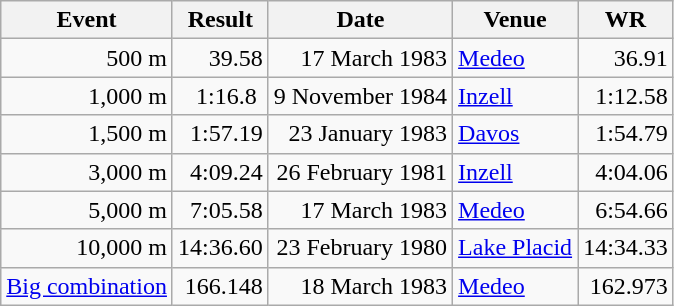<table class="wikitable">
<tr>
<th>Event</th>
<th>Result</th>
<th>Date</th>
<th>Venue</th>
<th>WR</th>
</tr>
<tr align="right">
<td>500 m</td>
<td>39.58</td>
<td>17 March 1983</td>
<td align="left"><a href='#'>Medeo</a></td>
<td>36.91</td>
</tr>
<tr align="right">
<td>1,000 m</td>
<td>1:16.8 </td>
<td>9 November 1984</td>
<td align="left"><a href='#'>Inzell</a></td>
<td>1:12.58</td>
</tr>
<tr align="right">
<td>1,500 m</td>
<td>1:57.19</td>
<td>23 January 1983</td>
<td align="left"><a href='#'>Davos</a></td>
<td>1:54.79</td>
</tr>
<tr align="right">
<td>3,000 m</td>
<td>4:09.24</td>
<td>26 February 1981</td>
<td align="left"><a href='#'>Inzell</a></td>
<td>4:04.06</td>
</tr>
<tr align="right">
<td>5,000 m</td>
<td>7:05.58</td>
<td>17 March 1983</td>
<td align="left"><a href='#'>Medeo</a></td>
<td>6:54.66</td>
</tr>
<tr align="right">
<td>10,000 m</td>
<td>14:36.60</td>
<td>23 February 1980</td>
<td align="left"><a href='#'>Lake Placid</a></td>
<td>14:34.33</td>
</tr>
<tr align="right">
<td><a href='#'>Big combination</a></td>
<td>166.148</td>
<td>18 March 1983</td>
<td align="left"><a href='#'>Medeo</a></td>
<td>162.973</td>
</tr>
</table>
